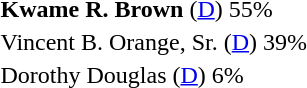<table>
<tr>
<td><strong>Kwame R. Brown</strong> (<a href='#'>D</a>) 55%</td>
</tr>
<tr>
<td>Vincent B. Orange, Sr. (<a href='#'>D</a>) 39%</td>
</tr>
<tr>
<td>Dorothy Douglas (<a href='#'>D</a>) 6%</td>
</tr>
<tr>
</tr>
</table>
